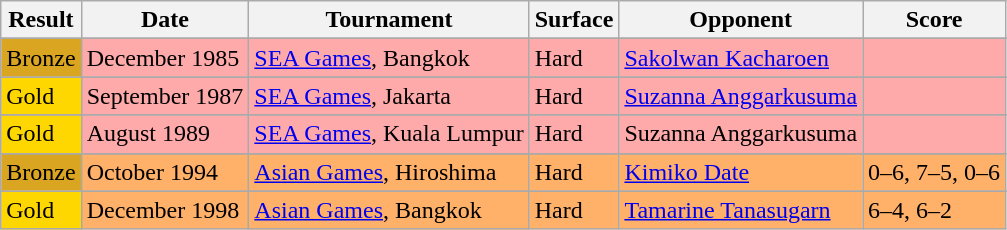<table class="sortable wikitable">
<tr>
<th>Result</th>
<th>Date</th>
<th>Tournament</th>
<th>Surface</th>
<th>Opponent</th>
<th class="unsortable">Score</th>
</tr>
<tr>
</tr>
<tr style="background:#FFAAAA">
<td style="background:#DAA520">Bronze</td>
<td>December 1985</td>
<td style="background:#FFAAAA"><a href='#'>SEA Games</a>, Bangkok</td>
<td>Hard</td>
<td> <a href='#'>Sakolwan Kacharoen</a></td>
<td></td>
</tr>
<tr>
</tr>
<tr style="background:#FFAAAA">
<td style="background:gold;">Gold</td>
<td>September 1987</td>
<td style="background:#FFAAAA"><a href='#'>SEA Games</a>, Jakarta</td>
<td>Hard</td>
<td> <a href='#'>Suzanna Anggarkusuma</a></td>
<td></td>
</tr>
<tr>
</tr>
<tr style="background:#FFAAAA">
<td style="background:gold;">Gold</td>
<td>August 1989</td>
<td style="background:#FFAAAA"><a href='#'>SEA Games</a>, Kuala Lumpur</td>
<td>Hard</td>
<td> Suzanna Anggarkusuma</td>
<td></td>
</tr>
<tr>
</tr>
<tr style="background:#FFB069">
<td style="background:#DAA520">Bronze</td>
<td>October 1994</td>
<td style="background:#FFB069"><a href='#'>Asian Games</a>, Hiroshima</td>
<td>Hard</td>
<td> <a href='#'>Kimiko Date</a></td>
<td>0–6, 7–5, 0–6</td>
</tr>
<tr>
</tr>
<tr style="background:#FFB069">
<td style="background:gold;">Gold</td>
<td>December 1998</td>
<td style="background:#FFB069"><a href='#'>Asian Games</a>, Bangkok</td>
<td>Hard</td>
<td> <a href='#'>Tamarine Tanasugarn</a></td>
<td>6–4, 6–2</td>
</tr>
</table>
